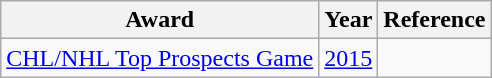<table class="wikitable">
<tr>
<th>Award</th>
<th>Year</th>
<th>Reference</th>
</tr>
<tr>
<td><a href='#'>CHL/NHL Top Prospects Game</a></td>
<td><a href='#'>2015</a></td>
<td></td>
</tr>
</table>
